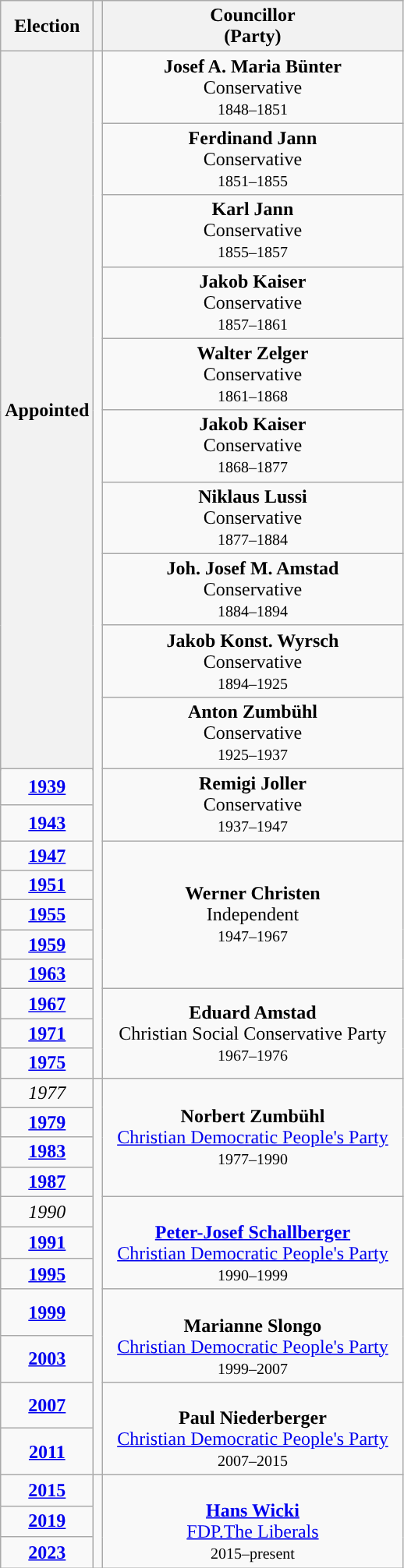<table class="wikitable" style="text-align:center">
<tr>
<th>Election</th>
<th></th>
<th scope="col" width="250" colspan = "1">Councillor<br> (Party)</th>
</tr>
<tr>
<th rowspan=11>Appointed</th>
<td rowspan=21; style="background-color: "></td>
<td rowspan=1><strong>Josef A. Maria Bünter</strong><br>Conservative<br><small>1848–1851</small></td>
</tr>
<tr>
<td rowspan=1><strong>Ferdinand Jann</strong><br>Conservative<br><small>1851–1855</small></td>
</tr>
<tr>
<td rowspan=1><strong>Karl Jann</strong><br>Conservative<br><small>1855–1857</small></td>
</tr>
<tr>
<td rowspan=1><strong>Jakob Kaiser</strong><br>Conservative<br><small>1857–1861</small></td>
</tr>
<tr>
<td rowspan=1><strong>Walter Zelger</strong><br>Conservative<br><small>1861–1868</small></td>
</tr>
<tr>
<td rowspan=1><strong>Jakob Kaiser</strong><br>Conservative<br><small>1868–1877</small></td>
</tr>
<tr>
<td rowspan=1><strong>Niklaus Lussi</strong><br>Conservative<br><small>1877–1884</small></td>
</tr>
<tr>
<td rowspan=1><strong>Joh. Josef M. Amstad</strong><br>Conservative<br><small>1884–1894</small></td>
</tr>
<tr>
<td rowspan=1><strong>Jakob Konst. Wyrsch</strong><br>Conservative<br><small>1894–1925</small></td>
</tr>
<tr>
<td rowspan=1><strong>Anton Zumbühl</strong><br>Conservative<br><small>1925–1937</small></td>
</tr>
<tr>
<td rowspan=3><strong>Remigi Joller</strong><br>Conservative<br><small>1937–1947</small></td>
</tr>
<tr>
<td><strong><a href='#'>1939</a></strong></td>
</tr>
<tr>
<td><strong><a href='#'>1943</a></strong></td>
</tr>
<tr>
<td><strong><a href='#'>1947</a></strong></td>
<td rowspan=5><strong>Werner Christen</strong><br>Independent<br><small>1947–1967</small></td>
</tr>
<tr>
<td><strong><a href='#'>1951</a></strong></td>
</tr>
<tr>
<td><strong><a href='#'>1955</a></strong></td>
</tr>
<tr>
<td><strong><a href='#'>1959</a></strong></td>
</tr>
<tr>
<td><strong><a href='#'>1963</a></strong></td>
</tr>
<tr>
<td><strong><a href='#'>1967</a></strong></td>
<td rowspan=3><strong>Eduard Amstad</strong><br>Christian Social Conservative Party<br><small>1967–1976</small></td>
</tr>
<tr>
<td><strong><a href='#'>1971</a></strong></td>
</tr>
<tr>
<td><strong><a href='#'>1975</a></strong></td>
</tr>
<tr>
<td><em>1977</em></td>
<td rowspan=11; style="background-color: "></td>
<td rowspan=4><strong>Norbert Zumbühl</strong><br><a href='#'>Christian Democratic People's Party</a><br><small>1977–1990</small></td>
</tr>
<tr>
<td><strong><a href='#'>1979</a></strong></td>
</tr>
<tr>
<td><strong><a href='#'>1983</a></strong></td>
</tr>
<tr>
<td><strong><a href='#'>1987</a></strong></td>
</tr>
<tr>
<td><em>1990</em></td>
<td rowspan=3><br><strong><a href='#'>Peter-Josef Schallberger</a></strong><br><a href='#'>Christian Democratic People's Party</a><br><small>1990–1999</small></td>
</tr>
<tr>
<td><strong><a href='#'>1991</a></strong></td>
</tr>
<tr>
<td><strong><a href='#'>1995</a></strong></td>
</tr>
<tr>
<td><strong><a href='#'>1999</a></strong></td>
<td rowspan=2><br><strong>Marianne Slongo</strong><br><a href='#'>Christian Democratic People's Party</a><br><small>1999–2007</small></td>
</tr>
<tr>
<td><strong><a href='#'>2003</a></strong></td>
</tr>
<tr>
<td><strong><a href='#'>2007</a></strong></td>
<td rowspan=2><br><strong>Paul Niederberger</strong><br><a href='#'>Christian Democratic People's Party</a><br><small>2007–2015</small></td>
</tr>
<tr>
<td><strong><a href='#'>2011</a></strong></td>
</tr>
<tr>
<td><strong><a href='#'>2015</a></strong></td>
<td rowspan=3; style="background-color: "></td>
<td rowspan=3><br><strong><a href='#'>Hans Wicki</a></strong><br><a href='#'>FDP.The Liberals</a><br><small>2015–present</small></td>
</tr>
<tr>
<td><strong><a href='#'>2019</a></strong></td>
</tr>
<tr>
<td><strong><a href='#'>2023</a></strong></td>
</tr>
</table>
